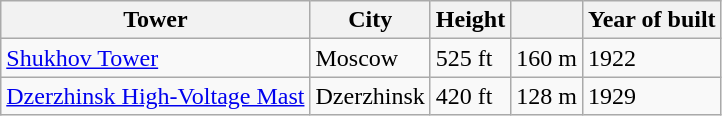<table class="wikitable">
<tr>
<th>Tower</th>
<th>City</th>
<th>Height</th>
<th></th>
<th>Year of built</th>
</tr>
<tr>
<td><a href='#'>Shukhov Tower</a></td>
<td>Moscow</td>
<td>525 ft</td>
<td>160 m</td>
<td>1922</td>
</tr>
<tr>
<td><a href='#'>Dzerzhinsk High-Voltage Mast</a></td>
<td>Dzerzhinsk</td>
<td>420 ft</td>
<td>128 m</td>
<td>1929</td>
</tr>
</table>
